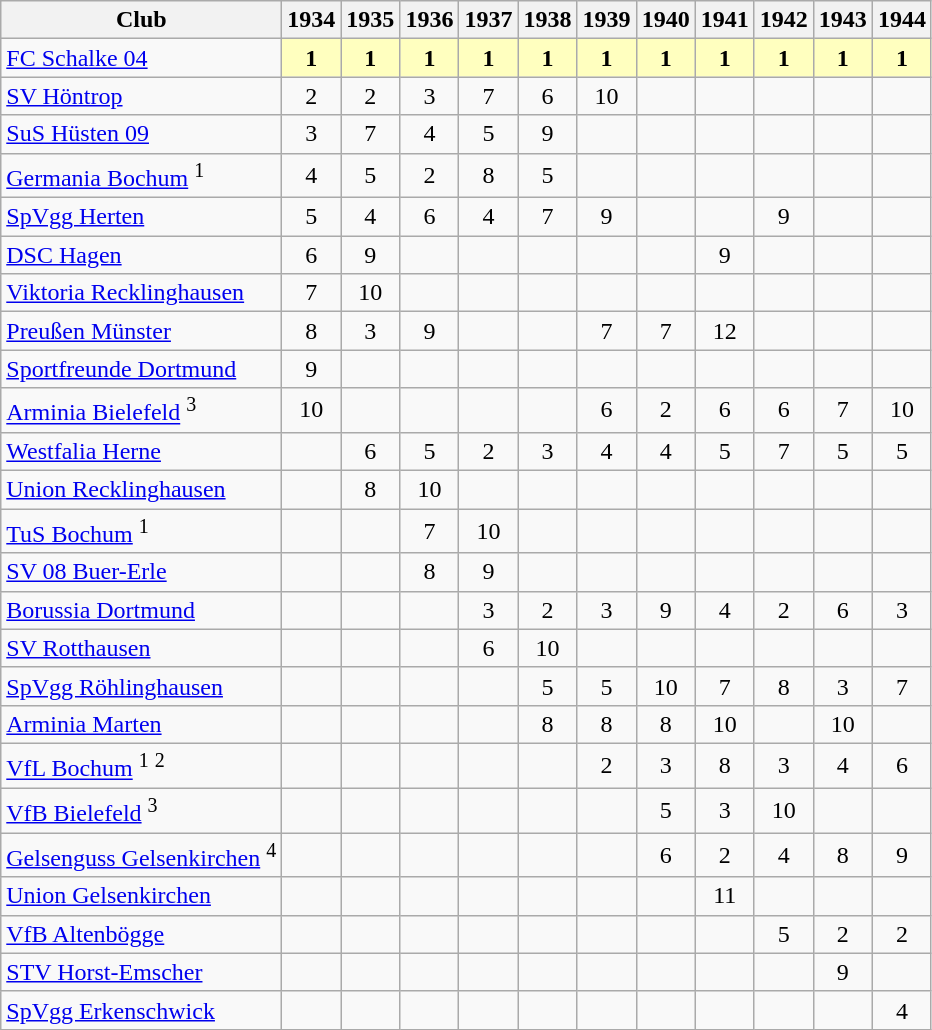<table class="wikitable">
<tr>
<th>Club</th>
<th>1934</th>
<th>1935</th>
<th>1936</th>
<th>1937</th>
<th>1938</th>
<th>1939</th>
<th>1940</th>
<th>1941</th>
<th>1942</th>
<th>1943</th>
<th>1944</th>
</tr>
<tr align="center">
<td align="left"><a href='#'>FC Schalke 04</a></td>
<td bgcolor="#ffffbf"><strong>1</strong></td>
<td bgcolor="#ffffbf"><strong>1</strong></td>
<td bgcolor="#ffffbf"><strong>1</strong></td>
<td bgcolor="#ffffbf"><strong>1</strong></td>
<td bgcolor="#ffffbf"><strong>1</strong></td>
<td bgcolor="#ffffbf"><strong>1</strong></td>
<td bgcolor="#ffffbf"><strong>1</strong></td>
<td bgcolor="#ffffbf"><strong>1</strong></td>
<td bgcolor="#ffffbf"><strong>1</strong></td>
<td bgcolor="#ffffbf"><strong>1</strong></td>
<td bgcolor="#ffffbf"><strong>1</strong></td>
</tr>
<tr align="center">
<td align="left"><a href='#'>SV Höntrop</a></td>
<td>2</td>
<td>2</td>
<td>3</td>
<td>7</td>
<td>6</td>
<td>10</td>
<td></td>
<td></td>
<td></td>
<td></td>
<td></td>
</tr>
<tr align="center">
<td align="left"><a href='#'>SuS Hüsten 09</a></td>
<td>3</td>
<td>7</td>
<td>4</td>
<td>5</td>
<td>9</td>
<td></td>
<td></td>
<td></td>
<td></td>
<td></td>
<td></td>
</tr>
<tr align="center">
<td align="left"><a href='#'>Germania Bochum</a> <sup>1</sup></td>
<td>4</td>
<td>5</td>
<td>2</td>
<td>8</td>
<td>5</td>
<td></td>
<td></td>
<td></td>
<td></td>
<td></td>
<td></td>
</tr>
<tr align="center">
<td align="left"><a href='#'>SpVgg Herten</a></td>
<td>5</td>
<td>4</td>
<td>6</td>
<td>4</td>
<td>7</td>
<td>9</td>
<td></td>
<td></td>
<td>9</td>
<td></td>
<td></td>
</tr>
<tr align="center">
<td align="left"><a href='#'>DSC Hagen</a></td>
<td>6</td>
<td>9</td>
<td></td>
<td></td>
<td></td>
<td></td>
<td></td>
<td>9</td>
<td></td>
<td></td>
<td></td>
</tr>
<tr align="center">
<td align="left"><a href='#'>Viktoria Recklinghausen</a></td>
<td>7</td>
<td>10</td>
<td></td>
<td></td>
<td></td>
<td></td>
<td></td>
<td></td>
<td></td>
<td></td>
<td></td>
</tr>
<tr align="center">
<td align="left"><a href='#'>Preußen Münster</a></td>
<td>8</td>
<td>3</td>
<td>9</td>
<td></td>
<td></td>
<td>7</td>
<td>7</td>
<td>12</td>
<td></td>
<td></td>
<td></td>
</tr>
<tr align="center">
<td align="left"><a href='#'>Sportfreunde Dortmund</a></td>
<td>9</td>
<td></td>
<td></td>
<td></td>
<td></td>
<td></td>
<td></td>
<td></td>
<td></td>
<td></td>
<td></td>
</tr>
<tr align="center">
<td align="left"><a href='#'>Arminia Bielefeld</a> <sup>3</sup></td>
<td>10</td>
<td></td>
<td></td>
<td></td>
<td></td>
<td>6</td>
<td>2</td>
<td>6</td>
<td>6</td>
<td>7</td>
<td>10</td>
</tr>
<tr align="center">
<td align="left"><a href='#'>Westfalia Herne</a></td>
<td></td>
<td>6</td>
<td>5</td>
<td>2</td>
<td>3</td>
<td>4</td>
<td>4</td>
<td>5</td>
<td>7</td>
<td>5</td>
<td>5</td>
</tr>
<tr align="center">
<td align="left"><a href='#'>Union Recklinghausen</a></td>
<td></td>
<td>8</td>
<td>10</td>
<td></td>
<td></td>
<td></td>
<td></td>
<td></td>
<td></td>
<td></td>
<td></td>
</tr>
<tr align="center">
<td align="left"><a href='#'>TuS Bochum</a> <sup>1</sup></td>
<td></td>
<td></td>
<td>7</td>
<td>10</td>
<td></td>
<td></td>
<td></td>
<td></td>
<td></td>
<td></td>
<td></td>
</tr>
<tr align="center">
<td align="left"><a href='#'>SV 08 Buer-Erle</a></td>
<td></td>
<td></td>
<td>8</td>
<td>9</td>
<td></td>
<td></td>
<td></td>
<td></td>
<td></td>
<td></td>
<td></td>
</tr>
<tr align="center">
<td align="left"><a href='#'>Borussia Dortmund</a></td>
<td></td>
<td></td>
<td></td>
<td>3</td>
<td>2</td>
<td>3</td>
<td>9</td>
<td>4</td>
<td>2</td>
<td>6</td>
<td>3</td>
</tr>
<tr align="center">
<td align="left"><a href='#'>SV Rotthausen</a></td>
<td></td>
<td></td>
<td></td>
<td>6</td>
<td>10</td>
<td></td>
<td></td>
<td></td>
<td></td>
<td></td>
<td></td>
</tr>
<tr align="center">
<td align="left"><a href='#'>SpVgg Röhlinghausen</a></td>
<td></td>
<td></td>
<td></td>
<td></td>
<td>5</td>
<td>5</td>
<td>10</td>
<td>7</td>
<td>8</td>
<td>3</td>
<td>7</td>
</tr>
<tr align="center">
<td align="left"><a href='#'>Arminia Marten</a></td>
<td></td>
<td></td>
<td></td>
<td></td>
<td>8</td>
<td>8</td>
<td>8</td>
<td>10</td>
<td></td>
<td>10</td>
<td></td>
</tr>
<tr align="center">
<td align="left"><a href='#'>VfL Bochum</a> <sup>1</sup> <sup>2</sup></td>
<td></td>
<td></td>
<td></td>
<td></td>
<td></td>
<td>2</td>
<td>3</td>
<td>8</td>
<td>3</td>
<td>4</td>
<td>6</td>
</tr>
<tr align="center">
<td align="left"><a href='#'>VfB Bielefeld</a> <sup>3</sup></td>
<td></td>
<td></td>
<td></td>
<td></td>
<td></td>
<td></td>
<td>5</td>
<td>3</td>
<td>10</td>
<td></td>
<td></td>
</tr>
<tr align="center">
<td align="left"><a href='#'>Gelsenguss Gelsenkirchen</a> <sup>4</sup></td>
<td></td>
<td></td>
<td></td>
<td></td>
<td></td>
<td></td>
<td>6</td>
<td>2</td>
<td>4</td>
<td>8</td>
<td>9</td>
</tr>
<tr align="center">
<td align="left"><a href='#'>Union Gelsenkirchen</a></td>
<td></td>
<td></td>
<td></td>
<td></td>
<td></td>
<td></td>
<td></td>
<td>11</td>
<td></td>
<td></td>
<td></td>
</tr>
<tr align="center">
<td align="left"><a href='#'>VfB Altenbögge</a></td>
<td></td>
<td></td>
<td></td>
<td></td>
<td></td>
<td></td>
<td></td>
<td></td>
<td>5</td>
<td>2</td>
<td>2</td>
</tr>
<tr align="center">
<td align="left"><a href='#'>STV Horst-Emscher</a></td>
<td></td>
<td></td>
<td></td>
<td></td>
<td></td>
<td></td>
<td></td>
<td></td>
<td></td>
<td>9</td>
<td></td>
</tr>
<tr align="center">
<td align="left"><a href='#'>SpVgg Erkenschwick</a></td>
<td></td>
<td></td>
<td></td>
<td></td>
<td></td>
<td></td>
<td></td>
<td></td>
<td></td>
<td></td>
<td>4</td>
</tr>
</table>
